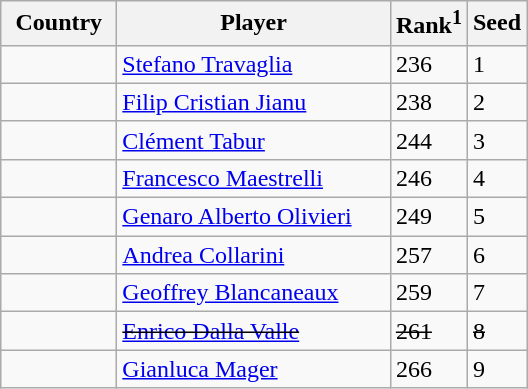<table class="sortable wikitable">
<tr>
<th width="70">Country</th>
<th width="175">Player</th>
<th>Rank<sup>1</sup></th>
<th>Seed</th>
</tr>
<tr>
<td></td>
<td><a href='#'>Stefano Travaglia</a></td>
<td>236</td>
<td>1</td>
</tr>
<tr>
<td></td>
<td><a href='#'>Filip Cristian Jianu</a></td>
<td>238</td>
<td>2</td>
</tr>
<tr>
<td></td>
<td><a href='#'>Clément Tabur</a></td>
<td>244</td>
<td>3</td>
</tr>
<tr>
<td></td>
<td><a href='#'>Francesco Maestrelli</a></td>
<td>246</td>
<td>4</td>
</tr>
<tr>
<td></td>
<td><a href='#'>Genaro Alberto Olivieri</a></td>
<td>249</td>
<td>5</td>
</tr>
<tr>
<td></td>
<td><a href='#'>Andrea Collarini</a></td>
<td>257</td>
<td>6</td>
</tr>
<tr>
<td></td>
<td><a href='#'>Geoffrey Blancaneaux</a></td>
<td>259</td>
<td>7</td>
</tr>
<tr>
<td><s></s></td>
<td><s><a href='#'>Enrico Dalla Valle</a></s></td>
<td><s>261</s></td>
<td><s>8</s></td>
</tr>
<tr>
<td></td>
<td><a href='#'>Gianluca Mager</a></td>
<td>266</td>
<td>9</td>
</tr>
</table>
